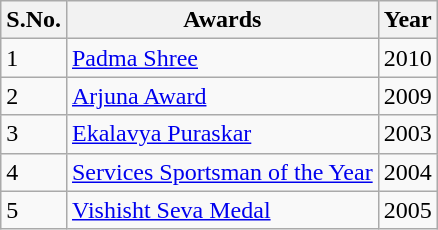<table class="wikitable">
<tr>
<th>S.No.</th>
<th>Awards</th>
<th>Year</th>
</tr>
<tr>
<td>1</td>
<td><a href='#'>Padma Shree</a></td>
<td>2010</td>
</tr>
<tr>
<td>2</td>
<td><a href='#'>Arjuna Award</a></td>
<td>2009</td>
</tr>
<tr>
<td>3</td>
<td><a href='#'>Ekalavya Puraskar</a></td>
<td>2003</td>
</tr>
<tr>
<td>4</td>
<td><a href='#'>Services Sportsman of the Year</a></td>
<td>2004</td>
</tr>
<tr>
<td>5</td>
<td><a href='#'>Vishisht Seva Medal</a></td>
<td>2005</td>
</tr>
</table>
